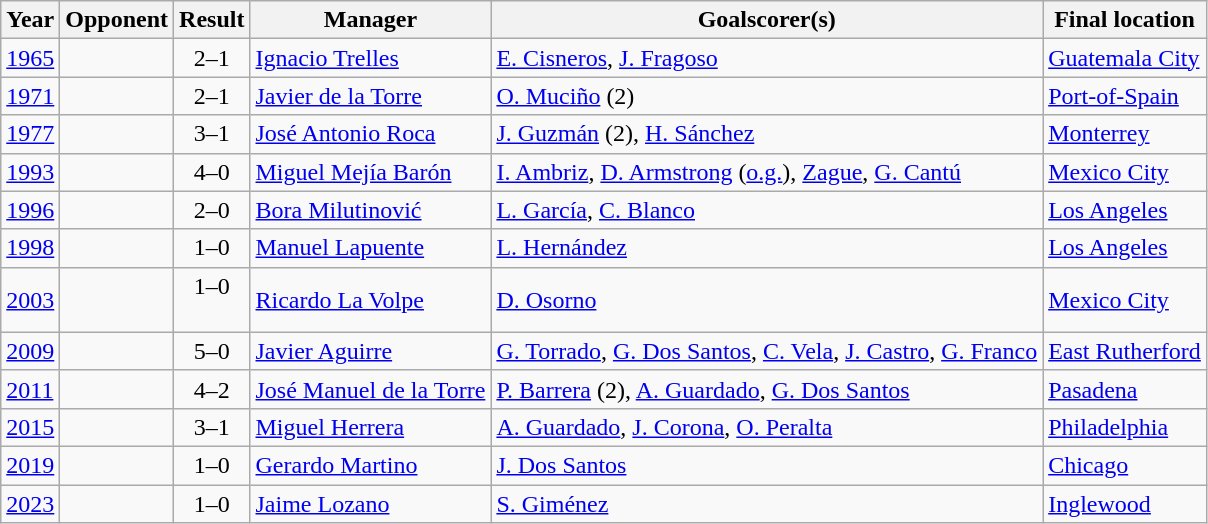<table class="wikitable" style="text-align: left;">
<tr>
<th>Year</th>
<th>Opponent</th>
<th>Result</th>
<th>Manager</th>
<th>Goalscorer(s)</th>
<th>Final location</th>
</tr>
<tr>
<td><a href='#'>1965</a></td>
<td></td>
<td align=center>2–1</td>
<td> <a href='#'>Ignacio Trelles</a></td>
<td><a href='#'>E. Cisneros</a>, <a href='#'>J. Fragoso</a></td>
<td> <a href='#'>Guatemala City</a></td>
</tr>
<tr>
<td><a href='#'>1971</a></td>
<td></td>
<td align=center>2–1</td>
<td> <a href='#'>Javier de la Torre</a></td>
<td><a href='#'>O. Muciño</a> (2)</td>
<td> <a href='#'>Port-of-Spain</a></td>
</tr>
<tr>
<td><a href='#'>1977</a></td>
<td></td>
<td align=center>3–1</td>
<td> <a href='#'>José Antonio Roca</a></td>
<td><a href='#'>J. Guzmán</a> (2), <a href='#'>H. Sánchez</a></td>
<td> <a href='#'>Monterrey</a></td>
</tr>
<tr>
<td><a href='#'>1993</a></td>
<td></td>
<td align=center>4–0</td>
<td> <a href='#'>Miguel Mejía Barón</a></td>
<td><a href='#'>I. Ambriz</a>, <a href='#'>D. Armstrong</a> (<a href='#'>o.g.</a>), <a href='#'>Zague</a>, <a href='#'>G. Cantú</a></td>
<td> <a href='#'>Mexico City</a></td>
</tr>
<tr>
<td><a href='#'>1996</a></td>
<td></td>
<td align=center>2–0</td>
<td> <a href='#'>Bora Milutinović</a></td>
<td><a href='#'>L. García</a>, <a href='#'>C. Blanco</a></td>
<td> <a href='#'>Los Angeles</a></td>
</tr>
<tr>
<td><a href='#'>1998</a></td>
<td></td>
<td align=center>1–0</td>
<td> <a href='#'>Manuel Lapuente</a></td>
<td><a href='#'>L. Hernández</a></td>
<td> <a href='#'>Los Angeles</a></td>
</tr>
<tr>
<td><a href='#'>2003</a></td>
<td></td>
<td align=center>1–0<br><br></td>
<td> <a href='#'>Ricardo La Volpe</a></td>
<td><a href='#'>D. Osorno</a></td>
<td> <a href='#'>Mexico City</a></td>
</tr>
<tr>
<td><a href='#'>2009</a></td>
<td></td>
<td align=center>5–0</td>
<td> <a href='#'>Javier Aguirre</a></td>
<td><a href='#'>G. Torrado</a>, <a href='#'>G. Dos Santos</a>, <a href='#'>C. Vela</a>, <a href='#'>J. Castro</a>, <a href='#'>G. Franco</a></td>
<td> <a href='#'>East Rutherford</a></td>
</tr>
<tr>
<td><a href='#'>2011</a></td>
<td></td>
<td align=center>4–2</td>
<td> <a href='#'>José Manuel de la Torre</a></td>
<td><a href='#'>P. Barrera</a> (2), <a href='#'>A. Guardado</a>, <a href='#'>G. Dos Santos</a></td>
<td> <a href='#'>Pasadena</a></td>
</tr>
<tr>
<td><a href='#'>2015</a></td>
<td></td>
<td align=center>3–1</td>
<td> <a href='#'>Miguel Herrera</a></td>
<td><a href='#'>A. Guardado</a>, <a href='#'>J. Corona</a>, <a href='#'>O. Peralta</a></td>
<td> <a href='#'>Philadelphia</a></td>
</tr>
<tr>
<td><a href='#'>2019</a></td>
<td></td>
<td align=center>1–0</td>
<td> <a href='#'>Gerardo Martino</a></td>
<td><a href='#'>J. Dos Santos</a></td>
<td> <a href='#'>Chicago</a></td>
</tr>
<tr>
<td><a href='#'>2023</a></td>
<td></td>
<td align=center>1–0</td>
<td> <a href='#'>Jaime Lozano</a></td>
<td><a href='#'>S. Giménez</a></td>
<td> <a href='#'>Inglewood</a></td>
</tr>
</table>
